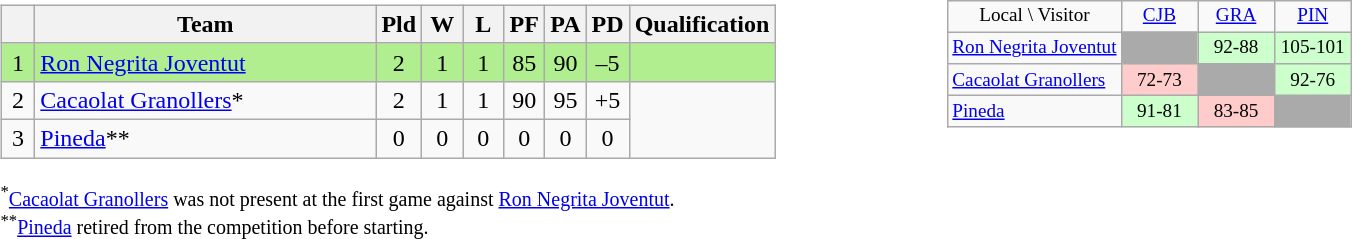<table>
<tr>
<td style="vertical-align:top; width:33%;"><br><table class="wikitable" style="text-align:center">
<tr>
<th width=15></th>
<th width=220>Team</th>
<th width=20>Pld</th>
<th width=20>W</th>
<th width=20>L</th>
<th width=20>PF</th>
<th width=20>PA</th>
<th width=20>PD</th>
<th width=20>Qualification</th>
</tr>
<tr style="background: #B0EE90">
<td>1</td>
<td align=left><a href='#'>Ron Negrita Joventut</a></td>
<td>2</td>
<td>1</td>
<td>1</td>
<td>85</td>
<td>90</td>
<td>–5</td>
<td></td>
</tr>
<tr>
<td>2</td>
<td align=left><a href='#'>Cacaolat Granollers</a>*</td>
<td>2</td>
<td>1</td>
<td>1</td>
<td>90</td>
<td>95</td>
<td>+5</td>
</tr>
<tr>
<td>3</td>
<td align=left><a href='#'>Pineda</a>**</td>
<td>0</td>
<td>0</td>
<td>0</td>
<td>0</td>
<td>0</td>
<td>0</td>
</tr>
</table>
<small><sup>*</sup><a href='#'>Cacaolat Granollers</a> was not present at the first game against <a href='#'>Ron Negrita Joventut</a>.</small><br><small><sup>**</sup><a href='#'>Pineda</a> retired from the competition before starting.</small></td>
<td style="vertical-align:top; width:33%;"><br><table class="wikitable" style="text-align:center; font-size:80%">
<tr>
<td>Local \ Visitor</td>
<td width=45><a href='#'>CJB</a></td>
<td width=45><a href='#'>GRA</a></td>
<td width=45><a href='#'>PIN</a></td>
</tr>
<tr>
<td align=left><a href='#'>Ron Negrita Joventut</a></td>
<td style="background:#AAAAAA"></td>
<td style="background:#CFC">92-88</td>
<td style="background:#CFC">105-101</td>
</tr>
<tr>
<td align=left><a href='#'>Cacaolat Granollers</a></td>
<td style="background:#FCC">72-73</td>
<td style="background:#AAAAAA"></td>
<td style="background:#CFC">92-76</td>
</tr>
<tr>
<td align=left><a href='#'>Pineda</a></td>
<td style="background:#CFC">91-81</td>
<td style="background:#FCC">83-85</td>
<td style="background:#AAAAAA"></td>
</tr>
</table>
</td>
</tr>
</table>
